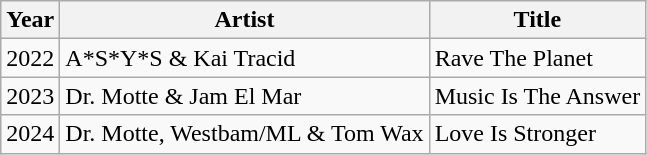<table class="wikitable">
<tr>
<th>Year</th>
<th>Artist</th>
<th>Title</th>
</tr>
<tr>
<td>2022</td>
<td>A*S*Y*S & Kai Tracid</td>
<td>Rave The Planet</td>
</tr>
<tr>
<td>2023</td>
<td>Dr. Motte & Jam El Mar</td>
<td>Music Is The Answer</td>
</tr>
<tr>
<td>2024</td>
<td>Dr. Motte, Westbam/ML & Tom Wax</td>
<td>Love Is Stronger</td>
</tr>
</table>
